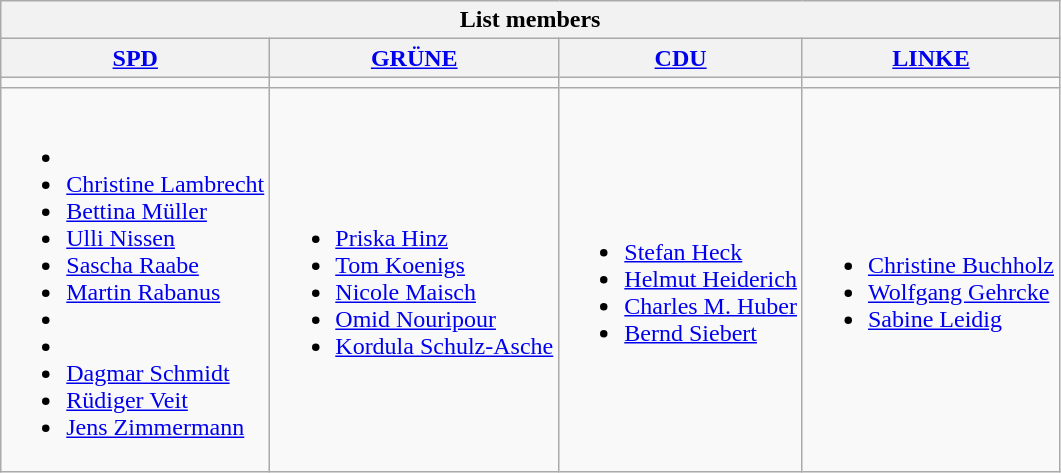<table class=wikitable>
<tr>
<th colspan=4>List members</th>
</tr>
<tr>
<th><a href='#'>SPD</a></th>
<th><a href='#'>GRÜNE</a></th>
<th><a href='#'>CDU</a></th>
<th><a href='#'>LINKE</a></th>
</tr>
<tr>
<td bgcolor=></td>
<td bgcolor=></td>
<td bgcolor=></td>
<td bgcolor=></td>
</tr>
<tr>
<td><br><ul><li></li><li><a href='#'>Christine Lambrecht</a></li><li><a href='#'>Bettina Müller</a></li><li><a href='#'>Ulli Nissen</a></li><li><a href='#'>Sascha Raabe</a></li><li><a href='#'>Martin Rabanus</a></li><li></li><li></li><li><a href='#'>Dagmar Schmidt</a></li><li><a href='#'>Rüdiger Veit</a></li><li><a href='#'>Jens Zimmermann</a></li></ul></td>
<td><br><ul><li><a href='#'>Priska Hinz</a></li><li><a href='#'>Tom Koenigs</a></li><li><a href='#'>Nicole Maisch</a></li><li><a href='#'>Omid Nouripour</a></li><li><a href='#'>Kordula Schulz-Asche</a></li></ul></td>
<td><br><ul><li><a href='#'>Stefan Heck</a></li><li><a href='#'>Helmut Heiderich</a></li><li><a href='#'>Charles M. Huber</a></li><li><a href='#'>Bernd Siebert</a></li></ul></td>
<td><br><ul><li><a href='#'>Christine Buchholz</a></li><li><a href='#'>Wolfgang Gehrcke</a></li><li><a href='#'>Sabine Leidig</a></li></ul></td>
</tr>
</table>
